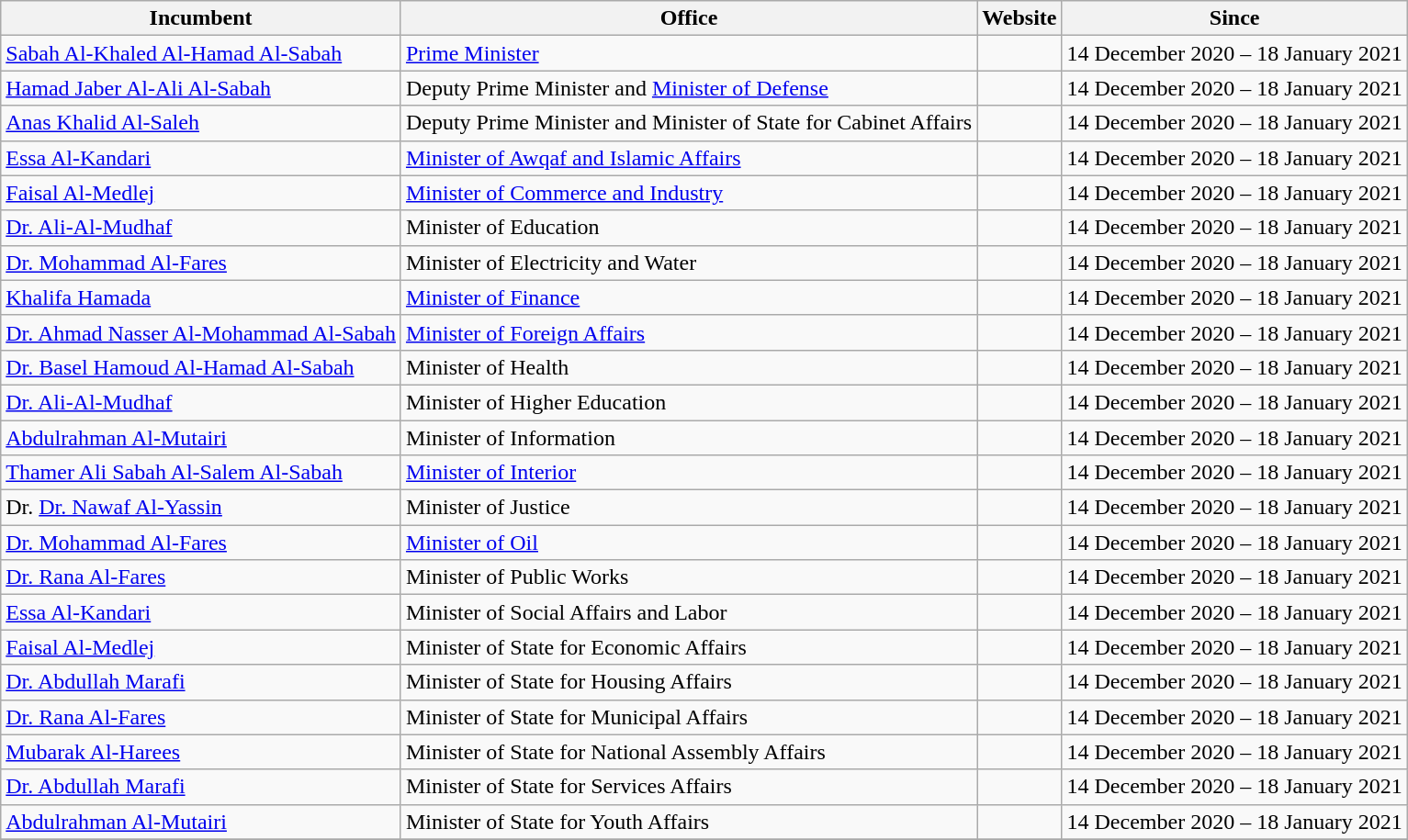<table class="wikitable">
<tr>
<th>Incumbent</th>
<th>Office</th>
<th>Website</th>
<th>Since</th>
</tr>
<tr>
<td><a href='#'>Sabah Al-Khaled Al-Hamad Al-Sabah</a></td>
<td><a href='#'>Prime Minister</a></td>
<td></td>
<td>14 December 2020 – 18 January 2021</td>
</tr>
<tr>
<td><a href='#'>Hamad Jaber Al-Ali Al-Sabah</a></td>
<td>Deputy Prime Minister and <a href='#'>Minister of Defense</a></td>
<td></td>
<td>14 December 2020 – 18 January 2021</td>
</tr>
<tr>
<td><a href='#'>Anas Khalid Al-Saleh</a></td>
<td>Deputy Prime Minister and Minister of State for Cabinet Affairs</td>
<td></td>
<td>14 December 2020 – 18 January 2021</td>
</tr>
<tr>
<td><a href='#'>Essa Al-Kandari</a></td>
<td><a href='#'>Minister of Awqaf and Islamic Affairs</a></td>
<td></td>
<td>14 December 2020 – 18 January 2021</td>
</tr>
<tr>
<td><a href='#'>Faisal Al-Medlej</a></td>
<td><a href='#'>Minister of Commerce and Industry</a></td>
<td></td>
<td>14 December 2020 – 18 January 2021</td>
</tr>
<tr>
<td><a href='#'>Dr. Ali-Al-Mudhaf</a></td>
<td>Minister of Education</td>
<td></td>
<td>14 December 2020 – 18 January 2021</td>
</tr>
<tr>
<td><a href='#'>Dr. Mohammad Al-Fares</a></td>
<td>Minister of Electricity and Water</td>
<td></td>
<td>14 December 2020 – 18 January 2021</td>
</tr>
<tr>
<td><a href='#'>Khalifa Hamada</a></td>
<td><a href='#'>Minister of Finance</a></td>
<td></td>
<td>14 December 2020 – 18 January 2021</td>
</tr>
<tr>
<td><a href='#'>Dr. Ahmad Nasser Al-Mohammad Al-Sabah</a></td>
<td><a href='#'>Minister of Foreign Affairs</a></td>
<td></td>
<td>14 December 2020 – 18 January 2021</td>
</tr>
<tr>
<td><a href='#'>Dr. Basel Hamoud Al-Hamad Al-Sabah</a></td>
<td>Minister of Health</td>
<td></td>
<td>14 December 2020 – 18 January 2021</td>
</tr>
<tr>
<td><a href='#'>Dr. Ali-Al-Mudhaf</a></td>
<td>Minister of Higher Education</td>
<td></td>
<td>14 December 2020 – 18 January 2021</td>
</tr>
<tr>
<td><a href='#'>Abdulrahman Al-Mutairi</a></td>
<td>Minister of Information</td>
<td></td>
<td>14 December 2020 – 18 January 2021</td>
</tr>
<tr>
<td><a href='#'>Thamer Ali Sabah Al-Salem Al-Sabah</a></td>
<td><a href='#'>Minister of Interior</a></td>
<td></td>
<td>14 December 2020 – 18 January 2021</td>
</tr>
<tr>
<td>Dr. <a href='#'>Dr. Nawaf Al-Yassin</a></td>
<td>Minister of Justice</td>
<td></td>
<td>14 December 2020 – 18 January 2021</td>
</tr>
<tr>
<td><a href='#'>Dr. Mohammad Al-Fares</a></td>
<td><a href='#'>Minister of Oil</a></td>
<td></td>
<td>14 December 2020 – 18 January 2021</td>
</tr>
<tr>
<td><a href='#'>Dr. Rana Al-Fares</a></td>
<td>Minister of Public Works</td>
<td></td>
<td>14 December 2020 – 18 January 2021</td>
</tr>
<tr>
<td><a href='#'>Essa Al-Kandari</a></td>
<td>Minister of Social Affairs and Labor</td>
<td></td>
<td>14 December 2020 – 18 January 2021</td>
</tr>
<tr>
<td><a href='#'>Faisal Al-Medlej</a></td>
<td>Minister of State for Economic Affairs</td>
<td></td>
<td>14 December 2020 – 18 January 2021</td>
</tr>
<tr>
<td><a href='#'> Dr. Abdullah Marafi</a></td>
<td>Minister of State for Housing Affairs</td>
<td></td>
<td>14 December 2020 – 18 January 2021</td>
</tr>
<tr>
<td><a href='#'>Dr. Rana Al-Fares</a></td>
<td>Minister of State for Municipal Affairs</td>
<td></td>
<td>14 December 2020 – 18 January 2021</td>
</tr>
<tr>
<td><a href='#'>Mubarak Al-Harees</a></td>
<td>Minister of State for National Assembly Affairs</td>
<td></td>
<td>14 December 2020 – 18 January 2021</td>
</tr>
<tr>
<td><a href='#'> Dr. Abdullah Marafi</a></td>
<td>Minister of State for Services Affairs</td>
<td></td>
<td>14 December 2020 – 18 January 2021</td>
</tr>
<tr>
<td><a href='#'>Abdulrahman Al-Mutairi</a></td>
<td>Minister of State for Youth Affairs</td>
<td></td>
<td>14 December 2020 – 18 January 2021</td>
</tr>
<tr>
</tr>
</table>
